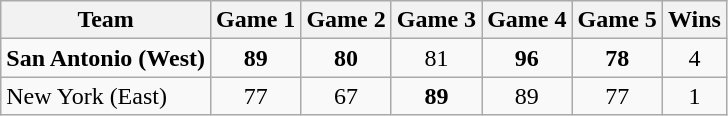<table class="wikitable" style="text-align:center;">
<tr>
<th>Team</th>
<th>Game 1</th>
<th>Game 2</th>
<th>Game 3</th>
<th>Game 4</th>
<th>Game 5</th>
<th>Wins</th>
</tr>
<tr>
<td align=left><strong>San Antonio (West)</strong></td>
<td><strong>89</strong></td>
<td><strong>80</strong></td>
<td>81</td>
<td><strong>96</strong></td>
<td><strong>78</strong></td>
<td>4</td>
</tr>
<tr>
<td align=left>New York (East)</td>
<td>77</td>
<td>67</td>
<td><strong>89</strong></td>
<td>89</td>
<td>77</td>
<td>1</td>
</tr>
</table>
